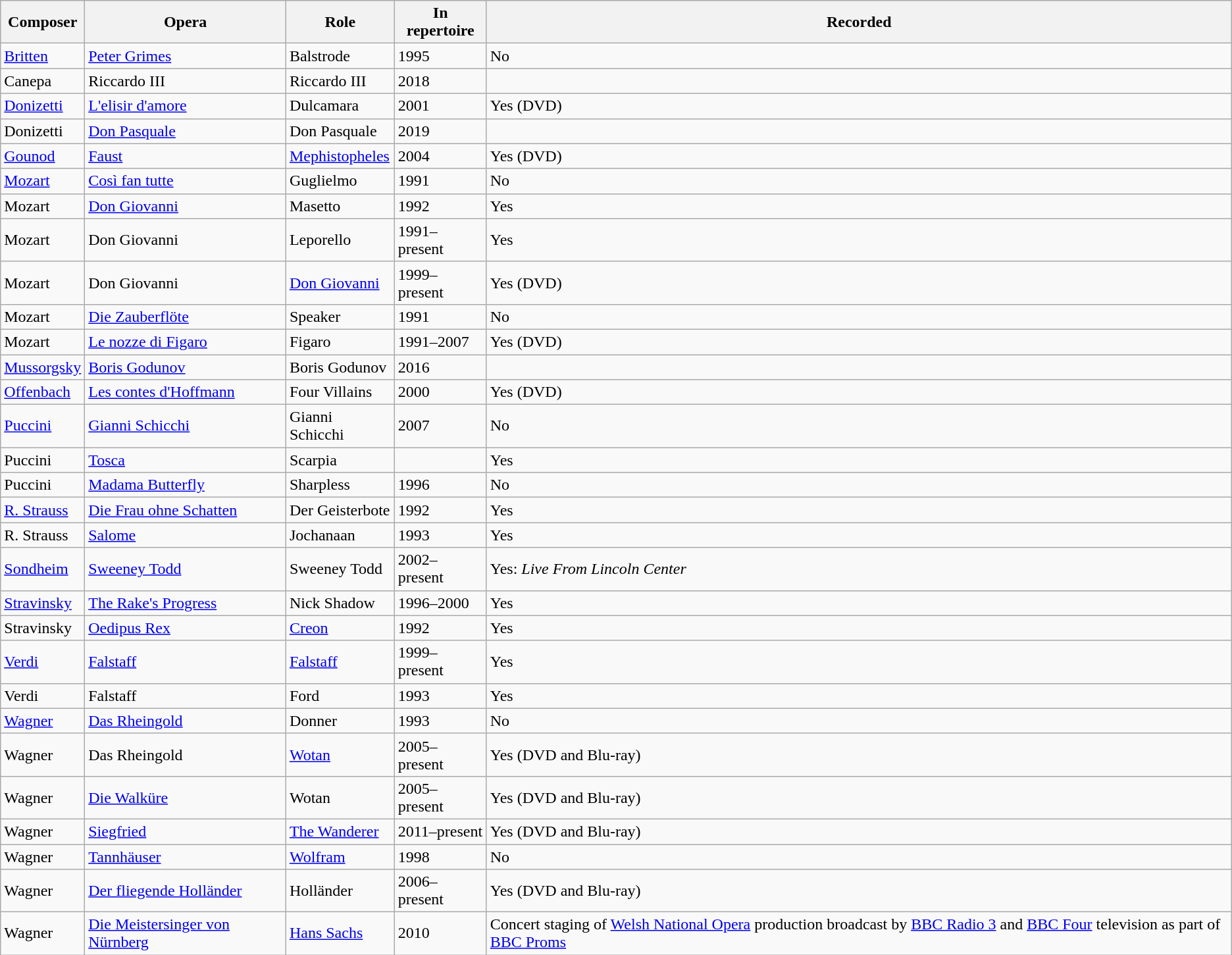<table class="wikitable sortable">
<tr>
<th>Composer</th>
<th>Opera</th>
<th>Role</th>
<th>In repertoire</th>
<th>Recorded</th>
</tr>
<tr>
<td><a href='#'>Britten</a></td>
<td><a href='#'>Peter Grimes</a></td>
<td>Balstrode</td>
<td>1995</td>
<td>No</td>
</tr>
<tr>
<td>Canepa</td>
<td>Riccardo III</td>
<td>Riccardo III</td>
<td>2018</td>
<td></td>
</tr>
<tr>
<td><a href='#'>Donizetti</a></td>
<td><a href='#'>L'elisir d'amore</a></td>
<td>Dulcamara</td>
<td>2001</td>
<td>Yes (DVD)</td>
</tr>
<tr>
<td>Donizetti</td>
<td><a href='#'>Don Pasquale</a></td>
<td>Don Pasquale</td>
<td>2019</td>
<td></td>
</tr>
<tr>
<td><a href='#'>Gounod</a></td>
<td><a href='#'>Faust</a></td>
<td><a href='#'>Mephistopheles</a></td>
<td>2004</td>
<td>Yes (DVD)</td>
</tr>
<tr>
<td><a href='#'>Mozart</a></td>
<td><a href='#'>Così fan tutte</a></td>
<td>Guglielmo</td>
<td>1991</td>
<td>No</td>
</tr>
<tr>
<td>Mozart</td>
<td><a href='#'>Don Giovanni</a></td>
<td>Masetto</td>
<td>1992</td>
<td>Yes</td>
</tr>
<tr>
<td>Mozart</td>
<td>Don Giovanni</td>
<td>Leporello</td>
<td>1991–present</td>
<td>Yes</td>
</tr>
<tr>
<td>Mozart</td>
<td>Don Giovanni</td>
<td><a href='#'>Don Giovanni</a></td>
<td>1999–present</td>
<td>Yes (DVD)</td>
</tr>
<tr>
<td>Mozart</td>
<td><a href='#'>Die Zauberflöte</a></td>
<td>Speaker</td>
<td>1991</td>
<td>No</td>
</tr>
<tr>
<td>Mozart</td>
<td><a href='#'>Le nozze di Figaro</a></td>
<td>Figaro</td>
<td>1991–2007</td>
<td>Yes (DVD)</td>
</tr>
<tr>
<td><a href='#'>Mussorgsky</a></td>
<td><a href='#'>Boris Godunov</a></td>
<td>Boris Godunov</td>
<td>2016</td>
<td></td>
</tr>
<tr>
<td><a href='#'>Offenbach</a></td>
<td><a href='#'>Les contes d'Hoffmann</a></td>
<td>Four Villains</td>
<td>2000</td>
<td>Yes (DVD)</td>
</tr>
<tr>
<td><a href='#'>Puccini</a></td>
<td><a href='#'>Gianni Schicchi</a></td>
<td>Gianni Schicchi</td>
<td>2007</td>
<td>No</td>
</tr>
<tr>
<td>Puccini</td>
<td><a href='#'>Tosca</a></td>
<td>Scarpia</td>
<td></td>
<td>Yes</td>
</tr>
<tr>
<td>Puccini</td>
<td><a href='#'>Madama Butterfly</a></td>
<td>Sharpless</td>
<td>1996</td>
<td>No</td>
</tr>
<tr>
<td><a href='#'>R. Strauss</a></td>
<td><a href='#'>Die Frau ohne Schatten</a></td>
<td>Der Geisterbote</td>
<td>1992</td>
<td>Yes</td>
</tr>
<tr>
<td>R. Strauss</td>
<td><a href='#'>Salome</a></td>
<td>Jochanaan</td>
<td>1993</td>
<td>Yes</td>
</tr>
<tr>
<td><a href='#'>Sondheim</a></td>
<td><a href='#'>Sweeney Todd</a></td>
<td>Sweeney Todd</td>
<td>2002–present</td>
<td>Yes: <em>Live From Lincoln Center</em></td>
</tr>
<tr>
<td><a href='#'>Stravinsky</a></td>
<td><a href='#'>The Rake's Progress</a></td>
<td>Nick Shadow</td>
<td>1996–2000</td>
<td>Yes</td>
</tr>
<tr>
<td>Stravinsky</td>
<td><a href='#'>Oedipus Rex</a></td>
<td><a href='#'>Creon</a></td>
<td>1992</td>
<td>Yes</td>
</tr>
<tr>
<td><a href='#'>Verdi</a></td>
<td><a href='#'>Falstaff</a></td>
<td><a href='#'>Falstaff</a></td>
<td>1999–present</td>
<td>Yes</td>
</tr>
<tr>
<td>Verdi</td>
<td>Falstaff</td>
<td>Ford</td>
<td>1993</td>
<td>Yes</td>
</tr>
<tr>
<td><a href='#'>Wagner</a></td>
<td><a href='#'>Das Rheingold</a></td>
<td>Donner</td>
<td>1993</td>
<td>No</td>
</tr>
<tr>
<td>Wagner</td>
<td>Das Rheingold</td>
<td><a href='#'>Wotan</a></td>
<td>2005–present</td>
<td>Yes (DVD and Blu-ray)</td>
</tr>
<tr>
<td>Wagner</td>
<td><a href='#'>Die Walküre</a></td>
<td>Wotan</td>
<td>2005–present</td>
<td>Yes (DVD and Blu-ray)</td>
</tr>
<tr>
<td>Wagner</td>
<td><a href='#'>Siegfried</a></td>
<td><a href='#'>The Wanderer</a></td>
<td>2011–present</td>
<td>Yes (DVD and Blu-ray)</td>
</tr>
<tr>
<td>Wagner</td>
<td><a href='#'>Tannhäuser</a></td>
<td><a href='#'>Wolfram</a></td>
<td>1998</td>
<td>No</td>
</tr>
<tr>
<td>Wagner</td>
<td><a href='#'>Der fliegende Holländer</a></td>
<td>Holländer</td>
<td>2006–present</td>
<td>Yes (DVD and Blu-ray)</td>
</tr>
<tr>
<td>Wagner</td>
<td><a href='#'>Die Meistersinger von Nürnberg</a></td>
<td><a href='#'>Hans Sachs</a></td>
<td>2010</td>
<td>Concert staging of <a href='#'>Welsh National Opera</a> production broadcast by <a href='#'>BBC Radio 3</a> and <a href='#'>BBC Four</a> television as part of <a href='#'>BBC Proms</a></td>
</tr>
</table>
